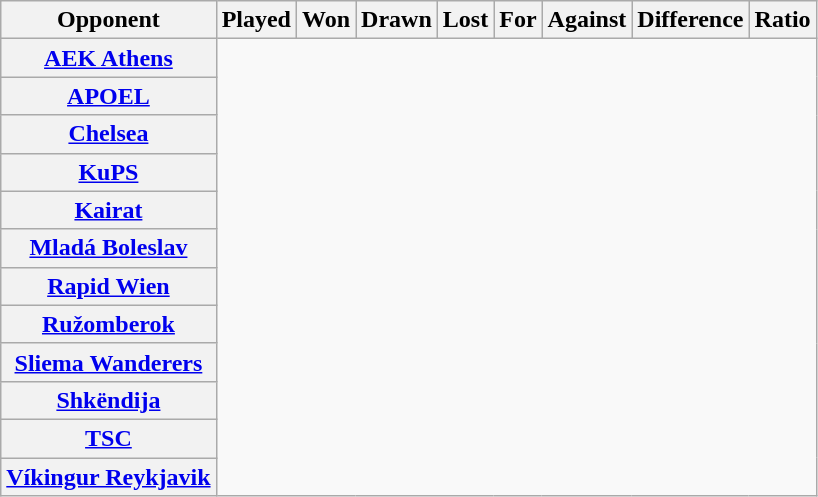<table class="wikitable sortable plainrowheaders" style="text-align:center">
<tr>
<th>Opponent</th>
<th>Played</th>
<th>Won</th>
<th>Drawn</th>
<th>Lost</th>
<th>For</th>
<th>Against</th>
<th>Difference</th>
<th>Ratio</th>
</tr>
<tr>
<th scope="row" align=left> <a href='#'>AEK Athens</a><br></th>
</tr>
<tr>
<th scope="row" align=left> <a href='#'>APOEL</a><br></th>
</tr>
<tr>
<th scope="row" align=left> <a href='#'>Chelsea</a><br></th>
</tr>
<tr>
<th scope="row" align=left> <a href='#'>KuPS</a><br></th>
</tr>
<tr>
<th scope="row" align=left> <a href='#'>Kairat</a><br></th>
</tr>
<tr>
<th scope="row" align=left> <a href='#'>Mladá Boleslav</a><br></th>
</tr>
<tr>
<th scope="row" align=left> <a href='#'>Rapid Wien</a><br></th>
</tr>
<tr>
<th scope="row" align=left> <a href='#'>Ružomberok</a><br></th>
</tr>
<tr>
<th scope="row" align=left> <a href='#'>Sliema Wanderers</a><br></th>
</tr>
<tr>
<th scope="row" align=left> <a href='#'>Shkëndija</a><br></th>
</tr>
<tr>
<th scope="row" align=left> <a href='#'>TSC</a><br></th>
</tr>
<tr>
<th scope="row" align=left> <a href='#'>Víkingur Reykjavik</a><br></th>
</tr>
</table>
